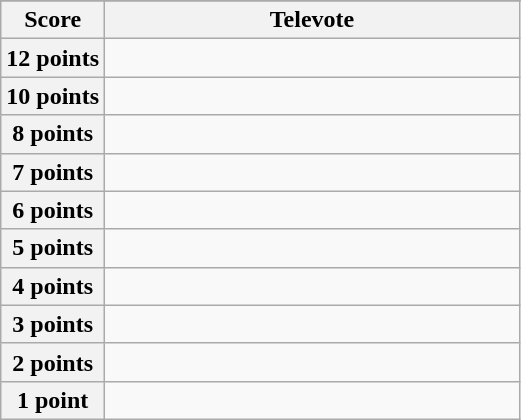<table class="wikitable">
<tr>
</tr>
<tr>
<th scope="col" width="20%">Score</th>
<th scope="col" width="80%">Televote</th>
</tr>
<tr>
<th scope="row">12 points</th>
<td></td>
</tr>
<tr>
<th scope="row">10 points</th>
<td> </td>
</tr>
<tr>
<th scope="row">8 points</th>
<td></td>
</tr>
<tr>
<th scope="row">7 points</th>
<td></td>
</tr>
<tr>
<th scope="row">6 points</th>
<td></td>
</tr>
<tr>
<th scope="row">5 points</th>
<td></td>
</tr>
<tr>
<th scope="row">4 points</th>
<td></td>
</tr>
<tr>
<th scope="row">3 points</th>
<td></td>
</tr>
<tr>
<th scope="row">2 points</th>
<td></td>
</tr>
<tr>
<th scope="row">1 point</th>
<td></td>
</tr>
</table>
